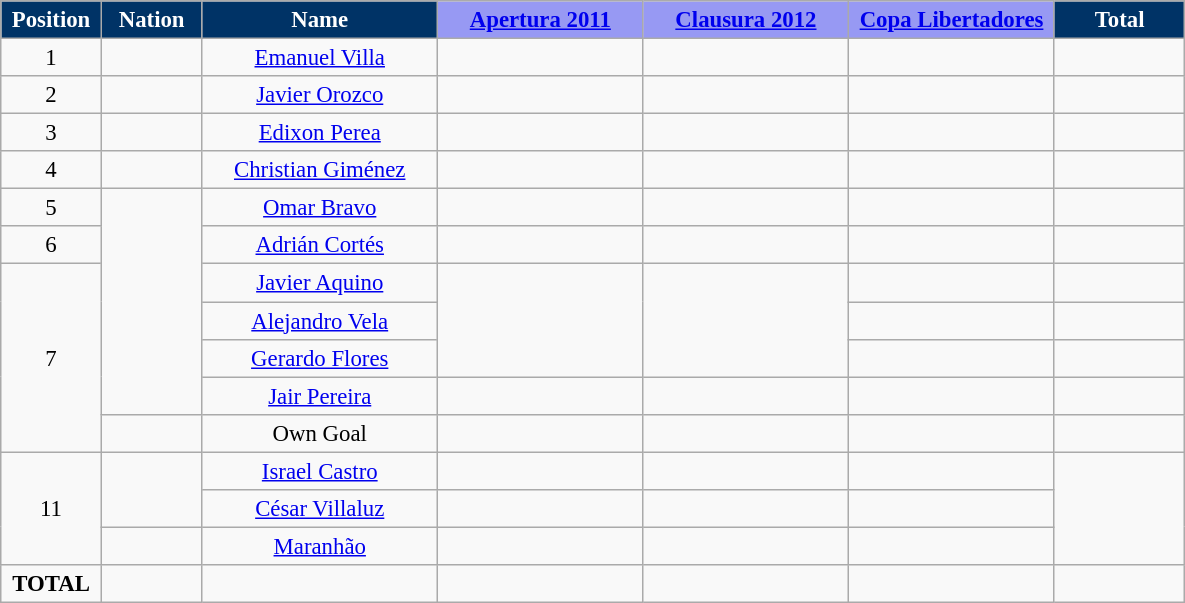<table class="wikitable" style="font-size: 95%; text-align: center;">
<tr>
<th width=60 style="background: #003366;color:white">Position</th>
<th width=60 style="background: #003366;color:white">Nation</th>
<th width=150 style="background: #003366;color:white">Name</th>
<th width=130 style="background: #9799F3;color:white"><a href='#'>Apertura 2011</a> <br> </th>
<th width=130 style="background: #9799F3;color:white"><a href='#'>Clausura 2012</a> <br> </th>
<th width=130 style="background: #9799F3;color:white"><a href='#'>Copa Libertadores</a> <br> </th>
<th width=80 style="background: #003366;color:white">Total <br> </th>
</tr>
<tr>
<td>1</td>
<td></td>
<td><a href='#'>Emanuel Villa</a></td>
<td></td>
<td></td>
<td></td>
<td></td>
</tr>
<tr>
<td>2</td>
<td></td>
<td><a href='#'>Javier Orozco</a></td>
<td></td>
<td></td>
<td></td>
<td></td>
</tr>
<tr>
<td>3</td>
<td></td>
<td><a href='#'>Edixon Perea</a></td>
<td></td>
<td></td>
<td></td>
<td></td>
</tr>
<tr>
<td>4</td>
<td></td>
<td><a href='#'>Christian Giménez</a></td>
<td></td>
<td></td>
<td></td>
<td></td>
</tr>
<tr>
<td>5</td>
<td rowspan="6"></td>
<td><a href='#'>Omar Bravo</a></td>
<td></td>
<td></td>
<td></td>
<td></td>
</tr>
<tr>
<td>6</td>
<td><a href='#'>Adrián Cortés</a></td>
<td></td>
<td></td>
<td></td>
<td></td>
</tr>
<tr>
<td rowspan="5">7</td>
<td><a href='#'>Javier Aquino</a></td>
<td rowspan="3"></td>
<td rowspan="3"></td>
<td></td>
<td></td>
</tr>
<tr>
<td><a href='#'>Alejandro Vela</a></td>
<td></td>
<td></td>
</tr>
<tr>
<td><a href='#'>Gerardo Flores</a></td>
<td></td>
<td></td>
</tr>
<tr>
<td><a href='#'>Jair Pereira</a></td>
<td></td>
<td></td>
<td></td>
<td></td>
</tr>
<tr>
<td></td>
<td>Own Goal</td>
<td></td>
<td></td>
<td></td>
<td></td>
</tr>
<tr>
<td rowspan="3">11</td>
<td rowspan="2"></td>
<td><a href='#'>Israel Castro</a></td>
<td></td>
<td></td>
<td></td>
<td rowspan="3"></td>
</tr>
<tr>
<td><a href='#'>César Villaluz</a></td>
<td></td>
<td></td>
<td></td>
</tr>
<tr>
<td></td>
<td><a href='#'>Maranhão</a></td>
<td></td>
<td></td>
<td></td>
</tr>
<tr>
<td><strong>TOTAL</strong></td>
<td></td>
<td></td>
<td></td>
<td></td>
<td></td>
<td></td>
</tr>
</table>
